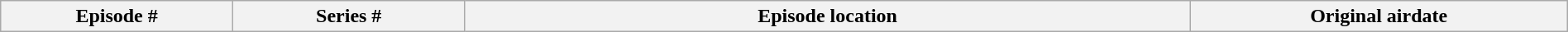<table class="wikitable plainrowheaders" style="width:100%; margin:auto;">
<tr>
<th width="8%">Episode #</th>
<th width="8%">Series #</th>
<th width="25%">Episode location</th>
<th width="13%">Original airdate<br>



</th>
</tr>
</table>
